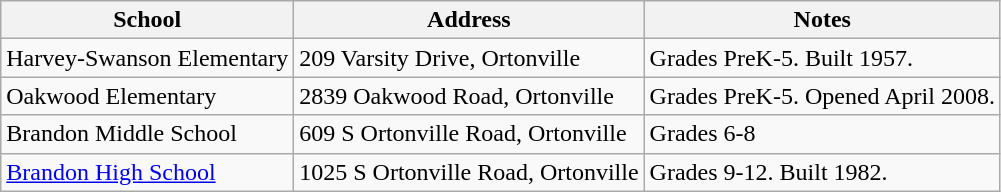<table class="wikitable">
<tr>
<th>School</th>
<th>Address</th>
<th>Notes</th>
</tr>
<tr>
<td>Harvey-Swanson Elementary</td>
<td>209 Varsity Drive, Ortonville</td>
<td>Grades PreK-5. Built 1957.</td>
</tr>
<tr>
<td>Oakwood Elementary</td>
<td>2839 Oakwood Road, Ortonville</td>
<td>Grades PreK-5. Opened April 2008.</td>
</tr>
<tr>
<td>Brandon Middle School</td>
<td>609 S Ortonville Road, Ortonville</td>
<td>Grades 6-8</td>
</tr>
<tr>
<td><a href='#'>Brandon High School</a></td>
<td>1025 S Ortonville Road, Ortonville</td>
<td>Grades 9-12. Built 1982.</td>
</tr>
</table>
